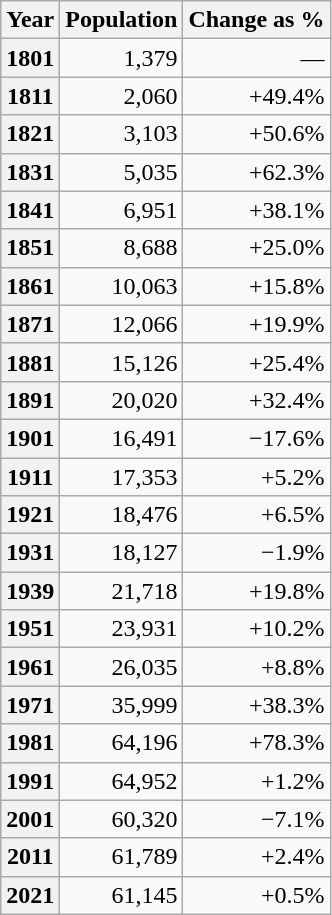<table class="wikitable">
<tr>
<th scope="col">Year</th>
<th scope="col">Population</th>
<th scope="col">Change as %</th>
</tr>
<tr>
<th scope="row">1801</th>
<td style="text-align:right;">1,379</td>
<td style="text-align:right;">—</td>
</tr>
<tr>
<th scope="row">1811</th>
<td style="text-align:right;">2,060</td>
<td style="text-align:right;">+49.4%</td>
</tr>
<tr>
<th scope="row">1821</th>
<td style="text-align:right;">3,103</td>
<td style="text-align:right;">+50.6%</td>
</tr>
<tr>
<th scope="row">1831</th>
<td style="text-align:right;">5,035</td>
<td style="text-align:right;">+62.3%</td>
</tr>
<tr>
<th scope="row">1841</th>
<td style="text-align:right;">6,951</td>
<td style="text-align:right;">+38.1%</td>
</tr>
<tr>
<th scope="row">1851</th>
<td style="text-align:right;">8,688</td>
<td style="text-align:right;">+25.0%</td>
</tr>
<tr>
<th scope="row">1861</th>
<td style="text-align:right;">10,063</td>
<td style="text-align:right;">+15.8%</td>
</tr>
<tr>
<th scope="row">1871</th>
<td style="text-align:right;">12,066</td>
<td style="text-align:right;">+19.9%</td>
</tr>
<tr>
<th scope="row">1881</th>
<td style="text-align:right;">15,126</td>
<td style="text-align:right;">+25.4%</td>
</tr>
<tr>
<th scope="row">1891</th>
<td style="text-align:right;">20,020</td>
<td style="text-align:right;">+32.4%</td>
</tr>
<tr>
<th scope="row">1901</th>
<td style="text-align:right;">16,491</td>
<td style="text-align:right;">−17.6%</td>
</tr>
<tr>
<th scope="row">1911</th>
<td style="text-align:right;">17,353</td>
<td style="text-align:right;">+5.2%</td>
</tr>
<tr>
<th scope="row">1921</th>
<td style="text-align:right;">18,476</td>
<td style="text-align:right;">+6.5%</td>
</tr>
<tr>
<th scope="row">1931</th>
<td style="text-align:right;">18,127</td>
<td style="text-align:right;">−1.9%</td>
</tr>
<tr>
<th scope="row">1939</th>
<td style="text-align:right;">21,718</td>
<td style="text-align:right;">+19.8%</td>
</tr>
<tr>
<th scope="row">1951</th>
<td style="text-align:right;">23,931</td>
<td style="text-align:right;">+10.2%</td>
</tr>
<tr>
<th scope="row">1961</th>
<td style="text-align:right;">26,035</td>
<td style="text-align:right;">+8.8%</td>
</tr>
<tr>
<th scope="row">1971</th>
<td style="text-align:right;">35,999</td>
<td style="text-align:right;">+38.3%</td>
</tr>
<tr>
<th scope="row">1981</th>
<td style="text-align:right;">64,196</td>
<td style="text-align:right;">+78.3%</td>
</tr>
<tr>
<th scope="row">1991</th>
<td style="text-align:right;">64,952</td>
<td style="text-align:right;">+1.2%</td>
</tr>
<tr>
<th scope="row">2001</th>
<td style="text-align:right;">60,320</td>
<td style="text-align:right;">−7.1%</td>
</tr>
<tr>
<th scope="row">2011</th>
<td style="text-align:right;">61,789</td>
<td style="text-align:right;">+2.4%</td>
</tr>
<tr>
<th scope="row">2021</th>
<td style="text-align:right;">61,145</td>
<td style="text-align:right;">+0.5%</td>
</tr>
</table>
